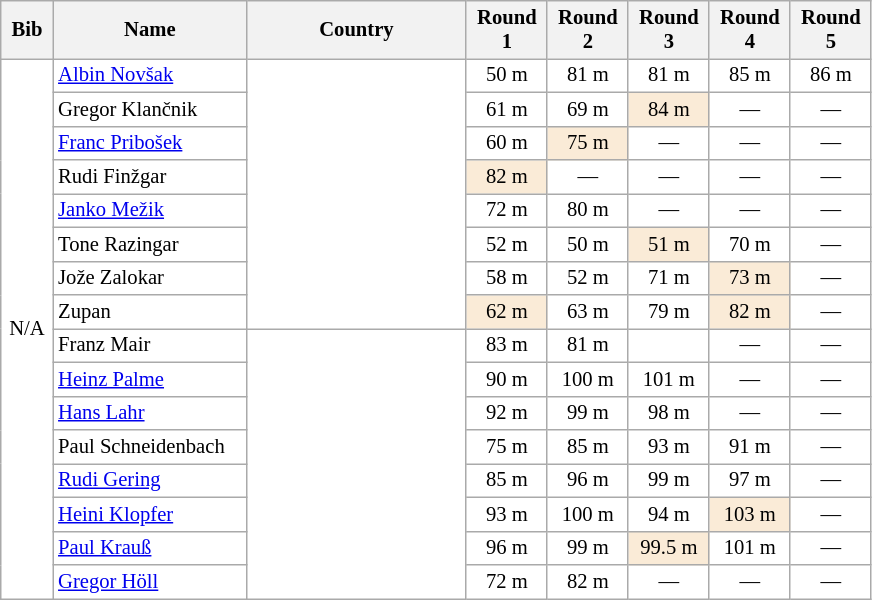<table class="wikitable collapsible autocollapse sortable" cellpadding="3" cellspacing="0" border="1" style="background:#fff; font-size:86%; width:46%; line-height:16px; border:grey solid 1px; border-collapse:collapse;">
<tr>
<th width="30">Bib</th>
<th width="135">Name</th>
<th width="169">Country</th>
<th width="50">Round 1</th>
<th width="50">Round 2</th>
<th width="50">Round 3</th>
<th width="50">Round 4</th>
<th width="50">Round 5</th>
</tr>
<tr>
<td align=center rowspan=16>N/A</td>
<td><a href='#'>Albin Novšak</a></td>
<td rowspan=8></td>
<td align=center>50 m</td>
<td align=center>81 m</td>
<td align=center>81 m</td>
<td align=center>85 m</td>
<td align=center>86 m</td>
</tr>
<tr>
<td>Gregor Klančnik</td>
<td align=center>61 m</td>
<td align=center>69 m</td>
<td align=center bgcolor=#FAEBD7>84 m</td>
<td align=center>—</td>
<td align=center>—</td>
</tr>
<tr>
<td><a href='#'>Franc Pribošek</a></td>
<td align=center>60 m</td>
<td align=center bgcolor=#FAEBD7>75 m</td>
<td align=center>—</td>
<td align=center>—</td>
<td align=center>—</td>
</tr>
<tr>
<td>Rudi Finžgar</td>
<td align=center bgcolor=#FAEBD7>82 m</td>
<td align=center>—</td>
<td align=center>—</td>
<td align=center>—</td>
<td align=center>—</td>
</tr>
<tr>
<td><a href='#'>Janko Mežik</a></td>
<td align=center>72 m</td>
<td align=center>80 m</td>
<td align=center>—</td>
<td align=center>—</td>
<td align=center>—</td>
</tr>
<tr>
<td>Tone Razingar</td>
<td align=center>52 m</td>
<td align=center>50 m</td>
<td align=center bgcolor=#FAEBD7>51 m</td>
<td align=center>70 m</td>
<td align=center>—</td>
</tr>
<tr>
<td>Jože Zalokar</td>
<td align=center>58 m</td>
<td align=center>52 m</td>
<td align=center>71 m</td>
<td align=center bgcolor=#FAEBD7>73 m</td>
<td align=center>—</td>
</tr>
<tr>
<td>Zupan</td>
<td align=center bgcolor=#FAEBD7>62 m</td>
<td align=center>63 m</td>
<td align=center>79 m</td>
<td align=center bgcolor=#FAEBD7>82 m</td>
<td align=center>—</td>
</tr>
<tr>
<td>Franz Mair</td>
<td rowspan=8></td>
<td align=center>83 m</td>
<td align=center>81 m</td>
<td align=center></td>
<td align=center>—</td>
<td align=center>—</td>
</tr>
<tr>
<td><a href='#'>Heinz Palme</a></td>
<td align=center>90 m</td>
<td align=center>100 m</td>
<td align=center>101 m</td>
<td align=center>—</td>
<td align=center>—</td>
</tr>
<tr>
<td><a href='#'>Hans Lahr</a></td>
<td align=center>92 m</td>
<td align=center>99 m</td>
<td align=center>98 m</td>
<td align=center>—</td>
<td align=center>—</td>
</tr>
<tr>
<td>Paul Schneidenbach</td>
<td align=center>75 m</td>
<td align=center>85 m</td>
<td align=center>93 m</td>
<td align=center>91 m</td>
<td align=center>—</td>
</tr>
<tr>
<td><a href='#'>Rudi Gering</a></td>
<td align=center>85 m</td>
<td align=center>96 m</td>
<td align=center>99 m</td>
<td align=center>97 m</td>
<td align=center>—</td>
</tr>
<tr>
<td><a href='#'>Heini Klopfer</a></td>
<td align=center>93 m</td>
<td align=center>100 m</td>
<td align=center>94 m</td>
<td align=center bgcolor=#FAEBD7>103 m</td>
<td align=center>—</td>
</tr>
<tr>
<td><a href='#'>Paul Krauß</a></td>
<td align=center>96 m</td>
<td align=center>99 m</td>
<td align=center bgcolor=#FAEBD7>99.5 m</td>
<td align=center>101 m</td>
<td align=center>—</td>
</tr>
<tr>
<td><a href='#'>Gregor Höll</a></td>
<td align=center>72 m</td>
<td align=center>82 m</td>
<td align=center>—</td>
<td align=center>—</td>
<td align=center>—</td>
</tr>
</table>
